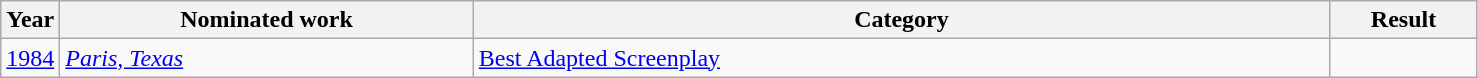<table class=wikitable>
<tr>
<th width=4%>Year</th>
<th width=28%>Nominated work</th>
<th width=58%>Category</th>
<th width=10%>Result</th>
</tr>
<tr>
<td><a href='#'>1984</a></td>
<td><em><a href='#'>Paris, Texas</a></em></td>
<td><a href='#'>Best Adapted Screenplay</a></td>
<td></td>
</tr>
</table>
